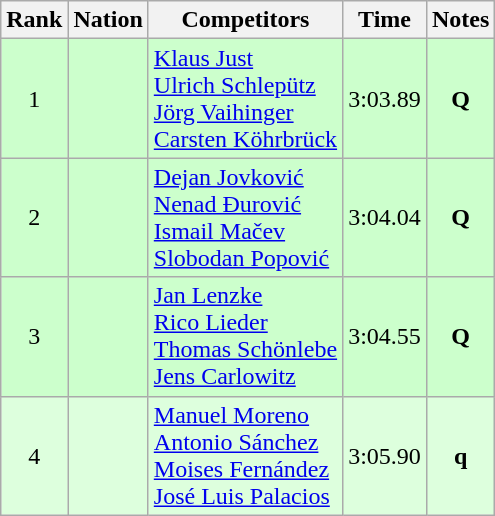<table class="wikitable sortable" style="text-align:center">
<tr>
<th>Rank</th>
<th>Nation</th>
<th>Competitors</th>
<th>Time</th>
<th>Notes</th>
</tr>
<tr bgcolor=ccffcc>
<td>1</td>
<td align=left></td>
<td align=left><a href='#'>Klaus Just</a><br><a href='#'>Ulrich Schlepütz</a><br><a href='#'>Jörg Vaihinger</a><br><a href='#'>Carsten Köhrbrück</a></td>
<td>3:03.89</td>
<td><strong>Q</strong></td>
</tr>
<tr bgcolor=ccffcc>
<td>2</td>
<td align=left></td>
<td align=left><a href='#'>Dejan Jovković</a><br><a href='#'>Nenad Đurović</a><br><a href='#'>Ismail Mačev</a><br><a href='#'>Slobodan Popović</a></td>
<td>3:04.04</td>
<td><strong>Q</strong></td>
</tr>
<tr bgcolor=ccffcc>
<td>3</td>
<td align=left></td>
<td align=left><a href='#'>Jan Lenzke</a><br><a href='#'>Rico Lieder</a><br><a href='#'>Thomas Schönlebe</a><br><a href='#'>Jens Carlowitz</a></td>
<td>3:04.55</td>
<td><strong>Q</strong></td>
</tr>
<tr bgcolor=ddffdd>
<td>4</td>
<td align=left></td>
<td align=left><a href='#'>Manuel Moreno</a><br><a href='#'>Antonio Sánchez</a><br><a href='#'>Moises Fernández</a><br><a href='#'>José Luis Palacios</a></td>
<td>3:05.90</td>
<td><strong>q</strong></td>
</tr>
</table>
